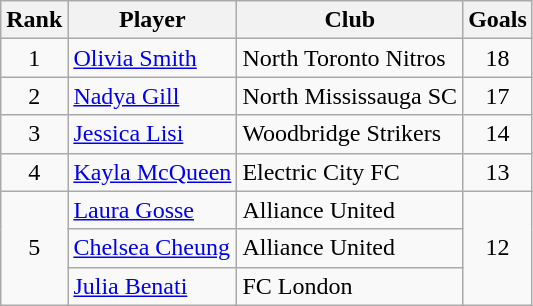<table class="wikitable">
<tr>
<th>Rank</th>
<th>Player</th>
<th>Club</th>
<th>Goals</th>
</tr>
<tr>
<td align=center>1</td>
<td><a href='#'>Olivia Smith</a></td>
<td>North Toronto Nitros</td>
<td align=center>18</td>
</tr>
<tr>
<td align=center>2</td>
<td><a href='#'>Nadya Gill</a></td>
<td>North Mississauga SC</td>
<td align=center>17</td>
</tr>
<tr>
<td align=center>3</td>
<td><a href='#'>Jessica Lisi</a></td>
<td>Woodbridge Strikers</td>
<td align=center>14</td>
</tr>
<tr>
<td align=center>4</td>
<td><a href='#'>Kayla McQueen</a></td>
<td>Electric City FC</td>
<td align=center>13</td>
</tr>
<tr>
<td rowspan=3 align=center>5</td>
<td><a href='#'>Laura Gosse</a></td>
<td>Alliance United</td>
<td rowspan=3 align=center>12</td>
</tr>
<tr>
<td><a href='#'>Chelsea Cheung</a></td>
<td>Alliance United</td>
</tr>
<tr>
<td><a href='#'>Julia Benati</a></td>
<td>FC London</td>
</tr>
</table>
